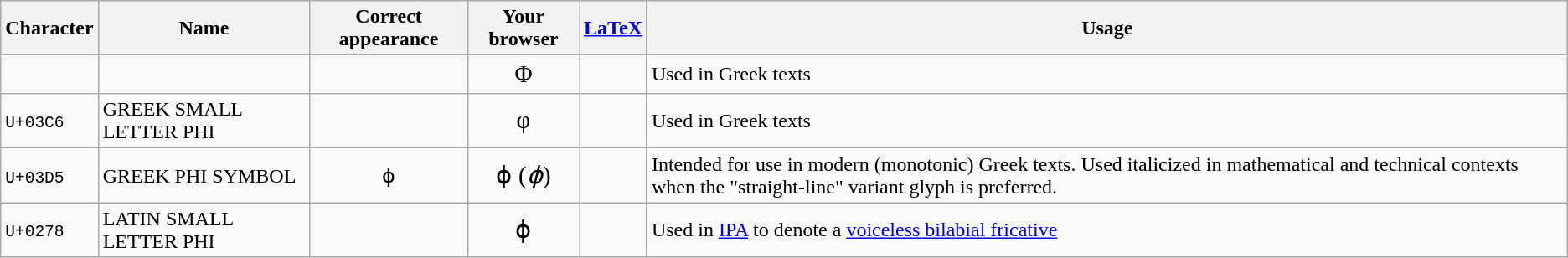<table class="wikitable">
<tr>
<th>Character</th>
<th>Name</th>
<th>Correct appearance</th>
<th>Your browser</th>
<th><a href='#'>LaTeX</a></th>
<th>Usage</th>
</tr>
<tr>
<td><code></code></td>
<td></td>
<td style="text-align: center;"></td>
<td style="font-size: larger; text-align: center;">Φ</td>
<td></td>
<td>Used in Greek texts</td>
</tr>
<tr>
<td><code>U+03C6</code></td>
<td>GREEK SMALL LETTER PHI</td>
<td style="text-align: center;"></td>
<td style="font-size: larger; text-align: center;">φ</td>
<td></td>
<td>Used in Greek texts</td>
</tr>
<tr>
<td><code>U+03D5</code></td>
<td>GREEK PHI SYMBOL</td>
<td style="text-align: center;">ϕ</td>
<td style="font-size: larger; text-align: center;">ϕ (<em>ϕ</em>)</td>
<td></td>
<td>Intended for use in modern (monotonic) Greek texts. Used italicized in mathematical and technical contexts when the "straight-line" variant glyph is preferred.</td>
</tr>
<tr>
<td><code>U+0278</code></td>
<td>LATIN SMALL LETTER PHI</td>
<td style="text-align: center;"></td>
<td style="font-size: larger; text-align: center;">ɸ</td>
<td></td>
<td>Used in <a href='#'>IPA</a> to denote a <a href='#'>voiceless bilabial fricative</a></td>
</tr>
</table>
